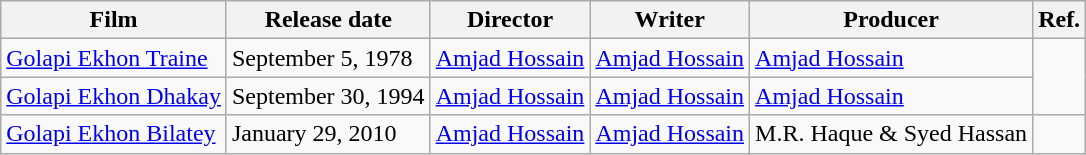<table class="wikitable">
<tr>
<th>Film</th>
<th><strong>Release date</strong></th>
<th><strong>Director</strong></th>
<th><strong>Writer</strong></th>
<th><strong>Producer</strong></th>
<th>Ref.</th>
</tr>
<tr>
<td><a href='#'>Golapi Ekhon Traine</a></td>
<td>September 5, 1978</td>
<td><a href='#'>Amjad Hossain</a></td>
<td><a href='#'>Amjad Hossain</a></td>
<td><a href='#'>Amjad Hossain</a></td>
<td rowspan="2"></td>
</tr>
<tr>
<td><a href='#'>Golapi Ekhon Dhakay</a></td>
<td>September 30, 1994</td>
<td><a href='#'>Amjad Hossain</a></td>
<td><a href='#'>Amjad Hossain</a></td>
<td><a href='#'>Amjad Hossain</a></td>
</tr>
<tr>
<td><a href='#'>Golapi Ekhon Bilatey</a></td>
<td>January 29, 2010</td>
<td><a href='#'>Amjad Hossain</a></td>
<td><a href='#'>Amjad Hossain</a></td>
<td>M.R. Haque & Syed Hassan</td>
<td></td>
</tr>
</table>
